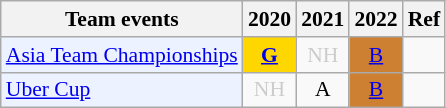<table class="wikitable" style="font-size: 90%; text-align:center">
<tr>
<th>Team events</th>
<th>2020</th>
<th>2021</th>
<th>2022</th>
<th>Ref</th>
</tr>
<tr>
<td bgcolor="#ECF2FF"; align="left"><a href='#'>Asia Team Championships</a></td>
<td bgcolor=gold><a href='#'><strong>G</strong></a></td>
<td style=color:#ccc>NH</td>
<td bgcolor=CD7F32><a href='#'>B</a></td>
<td></td>
</tr>
<tr>
<td bgcolor="#ECF2FF"; align="left"><a href='#'>Uber Cup</a></td>
<td style=color:#ccc>NH</td>
<td>A</td>
<td bgcolor=CD7F32><a href='#'>B</a></td>
<td></td>
</tr>
</table>
